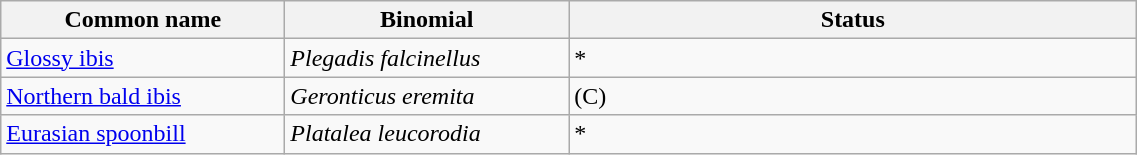<table width=60% class="wikitable">
<tr>
<th width=15%>Common name</th>
<th width=15%>Binomial</th>
<th width=30%>Status</th>
</tr>
<tr>
<td><a href='#'>Glossy ibis</a></td>
<td><em>Plegadis falcinellus</em></td>
<td>*</td>
</tr>
<tr>
<td><a href='#'>Northern bald ibis</a></td>
<td><em>Geronticus eremita</em></td>
<td>(C)</td>
</tr>
<tr>
<td><a href='#'>Eurasian spoonbill</a></td>
<td><em>Platalea leucorodia</em></td>
<td>*</td>
</tr>
</table>
